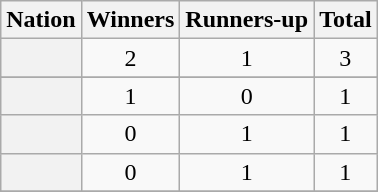<table class="wikitable plainrowheaders sortable">
<tr>
<th scope="col">Nation</th>
<th scope="col">Winners</th>
<th scope="col">Runners-up</th>
<th scope="col">Total</th>
</tr>
<tr>
<th scope="row"></th>
<td align="center">2</td>
<td align="center">1</td>
<td align="center">3</td>
</tr>
<tr>
</tr>
<tr>
<th scope="row"></th>
<td align="center">1</td>
<td align="center">0</td>
<td align="center">1</td>
</tr>
<tr>
<th scope="row"></th>
<td align="center">0</td>
<td align="center">1</td>
<td align="center">1</td>
</tr>
<tr>
<th scope="row"></th>
<td align="center">0</td>
<td align="center">1</td>
<td align="center">1</td>
</tr>
<tr>
</tr>
</table>
